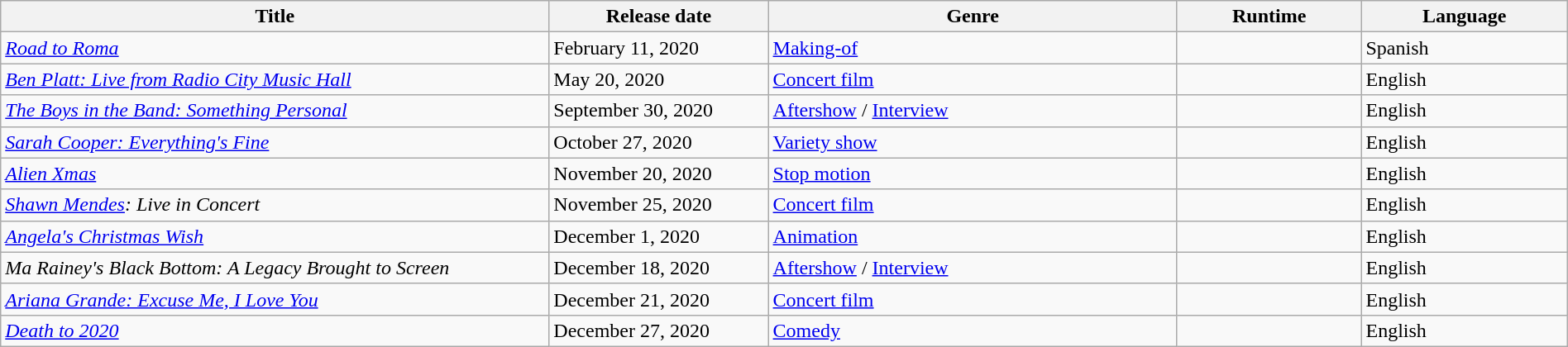<table class="wikitable sortable" style="width:100%">
<tr>
<th style="width:35%;">Title</th>
<th scope="col" style="width:14%;">Release date</th>
<th>Genre</th>
<th>Runtime</th>
<th>Language</th>
</tr>
<tr>
<td><em><a href='#'>Road to Roma</a></em></td>
<td>February 11, 2020</td>
<td><a href='#'>Making-of</a></td>
<td></td>
<td>Spanish</td>
</tr>
<tr>
<td><em><a href='#'>Ben Platt: Live from Radio City Music Hall</a></em></td>
<td>May 20, 2020</td>
<td><a href='#'>Concert film</a></td>
<td></td>
<td>English</td>
</tr>
<tr>
<td><em><a href='#'>The Boys in the Band: Something Personal</a></em></td>
<td>September 30, 2020</td>
<td><a href='#'>Aftershow</a> / <a href='#'>Interview</a></td>
<td></td>
<td>English</td>
</tr>
<tr>
<td><em><a href='#'>Sarah Cooper: Everything's Fine</a></em></td>
<td>October 27, 2020</td>
<td><a href='#'>Variety show</a></td>
<td></td>
<td>English</td>
</tr>
<tr>
<td><em><a href='#'>Alien Xmas</a></em></td>
<td>November 20, 2020</td>
<td><a href='#'>Stop motion</a></td>
<td></td>
<td>English</td>
</tr>
<tr>
<td><em><a href='#'>Shawn Mendes</a>: Live in Concert</em></td>
<td>November 25, 2020</td>
<td><a href='#'>Concert film</a></td>
<td></td>
<td>English</td>
</tr>
<tr>
<td><em><a href='#'>Angela's Christmas Wish</a></em></td>
<td>December 1, 2020</td>
<td><a href='#'>Animation</a></td>
<td></td>
<td>English</td>
</tr>
<tr>
<td><em>Ma Rainey's Black Bottom: A Legacy Brought to Screen</em></td>
<td>December 18, 2020</td>
<td><a href='#'>Aftershow</a> / <a href='#'>Interview</a></td>
<td></td>
<td>English</td>
</tr>
<tr>
<td><em><a href='#'>Ariana Grande: Excuse Me, I Love You</a></em></td>
<td>December 21, 2020</td>
<td><a href='#'>Concert film</a></td>
<td></td>
<td>English</td>
</tr>
<tr>
<td><em><a href='#'>Death to 2020</a></em></td>
<td>December 27, 2020</td>
<td><a href='#'>Comedy</a></td>
<td></td>
<td>English</td>
</tr>
</table>
